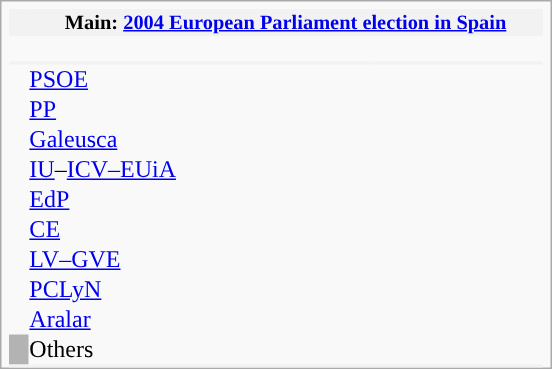<table class="infobox vcard" cellspacing="0" style="width:23.0em; padding:0.3em; padding-bottom:0em">
<tr>
<td style="background:#F2F2F2; vertical-align:middle; padding:0.4em;" width="30px"></td>
<th colspan="4" style="text-align:center; background:#F2F2F2; font-size:0.85em; width:100%; vertical-align:middle;">Main: <a href='#'>2004 European Parliament election in Spain</a></th>
</tr>
<tr>
<td colspan="5" style="text-align:center; font-size:0.85em; padding:0.5em 0em;">  </td>
</tr>
<tr>
<td colspan="5"></td>
</tr>
<tr>
<td colspan="5"></td>
</tr>
<tr>
<th colspan="2" style="background:#F2F2F2;"></th>
<th style="background:#F2F2F2;"></th>
<th style="background:#F2F2F2;"></th>
<th style="background:#F2F2F2;"></th>
</tr>
<tr>
<td style="background:"></td>
<td><a href='#'>PSOE</a></td>
<td></td>
<td></td>
<td></td>
</tr>
<tr>
<td style="background:"></td>
<td width="85px"><a href='#'>PP</a></td>
<td width="70px"></td>
<td width="45px"></td>
<td width="30px"></td>
</tr>
<tr>
<td style="background:"></td>
<td><a href='#'>Galeusca</a></td>
<td></td>
<td></td>
<td></td>
</tr>
<tr>
<td style="background:"></td>
<td><a href='#'>IU</a>–<a href='#'>ICV–EUiA</a></td>
<td></td>
<td></td>
<td></td>
</tr>
<tr>
<td style="background:"></td>
<td><a href='#'>EdP</a></td>
<td></td>
<td></td>
<td></td>
</tr>
<tr>
<td style="background:"></td>
<td><a href='#'>CE</a></td>
<td></td>
<td></td>
<td></td>
</tr>
<tr>
<td style="background:"></td>
<td><a href='#'>LV–GVE</a></td>
<td></td>
<td></td>
<td></td>
</tr>
<tr>
<td style="background:"></td>
<td><a href='#'>PCLyN</a></td>
<td></td>
<td></td>
<td></td>
</tr>
<tr>
<td style="background:"></td>
<td><a href='#'>Aralar</a></td>
<td></td>
<td></td>
<td></td>
</tr>
<tr>
<td style="background:#B3B3B3;"></td>
<td align="left">Others</td>
<td></td>
<td></td>
<td></td>
</tr>
<tr>
<th colspan="2" style="background:#F2F2F2;"></th>
<th style="background:#F2F2F2;"></th>
<th style="background:#F2F2F2;"></th>
<th style="background:#F2F2F2;"></th>
</tr>
</table>
